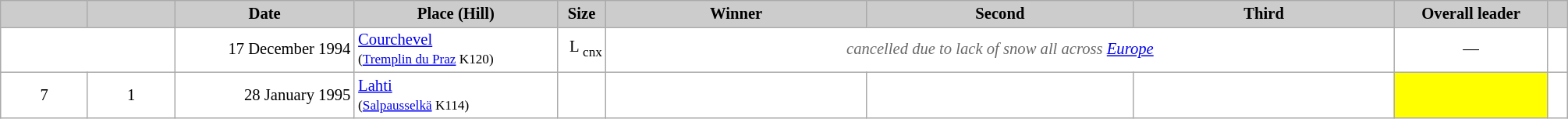<table class="wikitable plainrowheaders" style="background:#fff; font-size:86%; width:106%; line-height:16px; border:grey solid 1px; border-collapse:collapse;">
<tr style="background:#ccc; text-align:center;">
<th scope="col" style="background:#ccc; width=30 px;"></th>
<th scope="col" style="background:#ccc; width=30 px;"></th>
<th scope="col" style="background:#ccc; width:147px;">Date</th>
<th scope="col" style="background:#ccc; width:167px;">Place (Hill)</th>
<th scope="col" style="background:#ccc; width:35px;">Size</th>
<th scope="col" style="background:#ccc; width:216px;">Winner</th>
<th scope="col" style="background:#ccc; width:222px;">Second</th>
<th scope="col" style="background:#ccc; width:216px;">Third</th>
<th scope="col" style="background:#ccc; width:125px;">Overall leader</th>
<th scope="col" style="background:#ccc; width:10px;"></th>
</tr>
<tr>
<td colspan=2></td>
<td style="text-align:right">17 December 1994</td>
<td> <a href='#'>Courchevel</a><br><small>(<a href='#'>Tremplin du Praz</a> K120)</small></td>
<td style="text-align:right">L <sub>cnx</sub></td>
<td colspan=3 align=center style=color:#696969><em>cancelled due to lack of snow all across <a href='#'>Europe</a></em></td>
<td style="background:white; text-align:center">—</td>
<td style="background:white"></td>
</tr>
<tr>
<td style="text-align:center">7</td>
<td style="text-align:center">1</td>
<td style="text-align:right">28 January 1995</td>
<td> <a href='#'>Lahti</a><br><small>(<a href='#'>Salpausselkä</a> K114)</small></td>
<td style="text-align:right"></td>
<td></td>
<td></td>
<td></td>
<td style="background:yellow"></td>
<td></td>
</tr>
</table>
